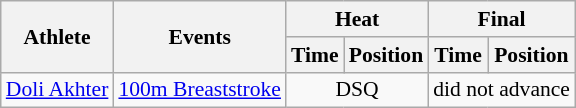<table class=wikitable style="font-size:90%">
<tr>
<th rowspan="2">Athlete</th>
<th rowspan="2">Events</th>
<th colspan="2">Heat</th>
<th colspan="2">Final</th>
</tr>
<tr>
<th>Time</th>
<th>Position</th>
<th>Time</th>
<th>Position</th>
</tr>
<tr>
<td><a href='#'>Doli Akhter</a></td>
<td><a href='#'>100m Breaststroke</a></td>
<td align=center colspan="2">DSQ</td>
<td align=center colspan="2">did not advance</td>
</tr>
</table>
